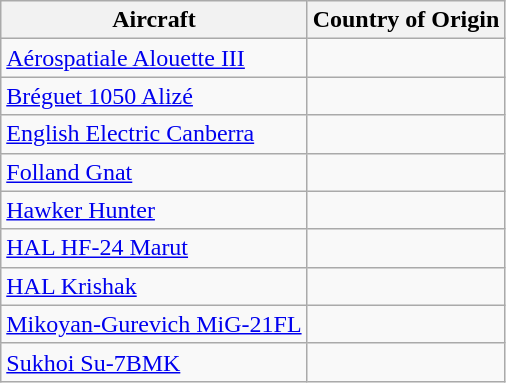<table class="wikitable">
<tr>
<th>Aircraft</th>
<th>Country of Origin</th>
</tr>
<tr>
<td><a href='#'>Aérospatiale Alouette III</a></td>
<td></td>
</tr>
<tr>
<td><a href='#'>Bréguet 1050 Alizé</a></td>
<td></td>
</tr>
<tr>
<td><a href='#'>English Electric Canberra</a></td>
<td></td>
</tr>
<tr>
<td><a href='#'>Folland Gnat</a></td>
<td></td>
</tr>
<tr>
<td><a href='#'>Hawker Hunter</a></td>
<td></td>
</tr>
<tr>
<td><a href='#'>HAL HF-24 Marut</a></td>
<td></td>
</tr>
<tr>
<td><a href='#'>HAL Krishak</a></td>
<td></td>
</tr>
<tr>
<td><a href='#'>Mikoyan-Gurevich MiG-21FL</a></td>
<td></td>
</tr>
<tr>
<td><a href='#'>Sukhoi Su-7BMK</a></td>
<td></td>
</tr>
</table>
